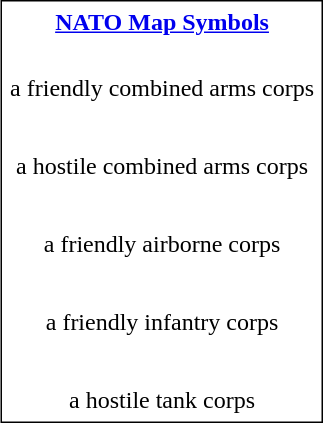<table class="floatright" style="border:1px solid black; background:white;float: right;text-align: center" cellpadding="3">
<tr>
<th><a href='#'>NATO Map Symbols</a></th>
</tr>
<tr>
<td></td>
</tr>
<tr>
</tr>
<tr>
<td></td>
</tr>
<tr>
<td>a friendly combined arms corps</td>
</tr>
<tr>
<td><br></td>
</tr>
<tr>
<td>a hostile combined arms corps</td>
</tr>
<tr>
<td><br></td>
</tr>
<tr>
<td>a friendly airborne corps</td>
</tr>
<tr>
<td><br></td>
</tr>
<tr>
<td>a friendly infantry corps</td>
</tr>
<tr>
<td><br></td>
</tr>
<tr>
<td>a hostile tank corps</td>
</tr>
</table>
